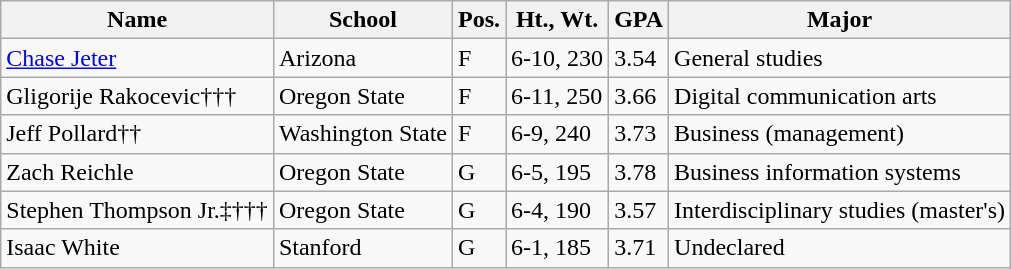<table class="wikitable">
<tr>
<th>Name</th>
<th>School</th>
<th>Pos.</th>
<th>Ht., Wt.</th>
<th>GPA</th>
<th>Major</th>
</tr>
<tr>
<td><a href='#'>Chase Jeter</a></td>
<td>Arizona</td>
<td>F</td>
<td>6-10, 230</td>
<td>3.54</td>
<td>General studies</td>
</tr>
<tr>
<td>Gligorije Rakocevic†††</td>
<td>Oregon State</td>
<td>F</td>
<td>6-11, 250</td>
<td>3.66</td>
<td>Digital communication arts</td>
</tr>
<tr>
<td>Jeff Pollard††</td>
<td>Washington State</td>
<td>F</td>
<td>6-9, 240</td>
<td>3.73</td>
<td>Business (management)</td>
</tr>
<tr>
<td>Zach Reichle</td>
<td>Oregon State</td>
<td>G</td>
<td>6-5, 195</td>
<td>3.78</td>
<td>Business information systems</td>
</tr>
<tr>
<td>Stephen Thompson Jr.‡†††</td>
<td>Oregon State</td>
<td>G</td>
<td>6-4, 190</td>
<td>3.57</td>
<td>Interdisciplinary studies (master's)</td>
</tr>
<tr>
<td>Isaac White</td>
<td>Stanford</td>
<td>G</td>
<td>6-1, 185</td>
<td>3.71</td>
<td>Undeclared</td>
</tr>
</table>
